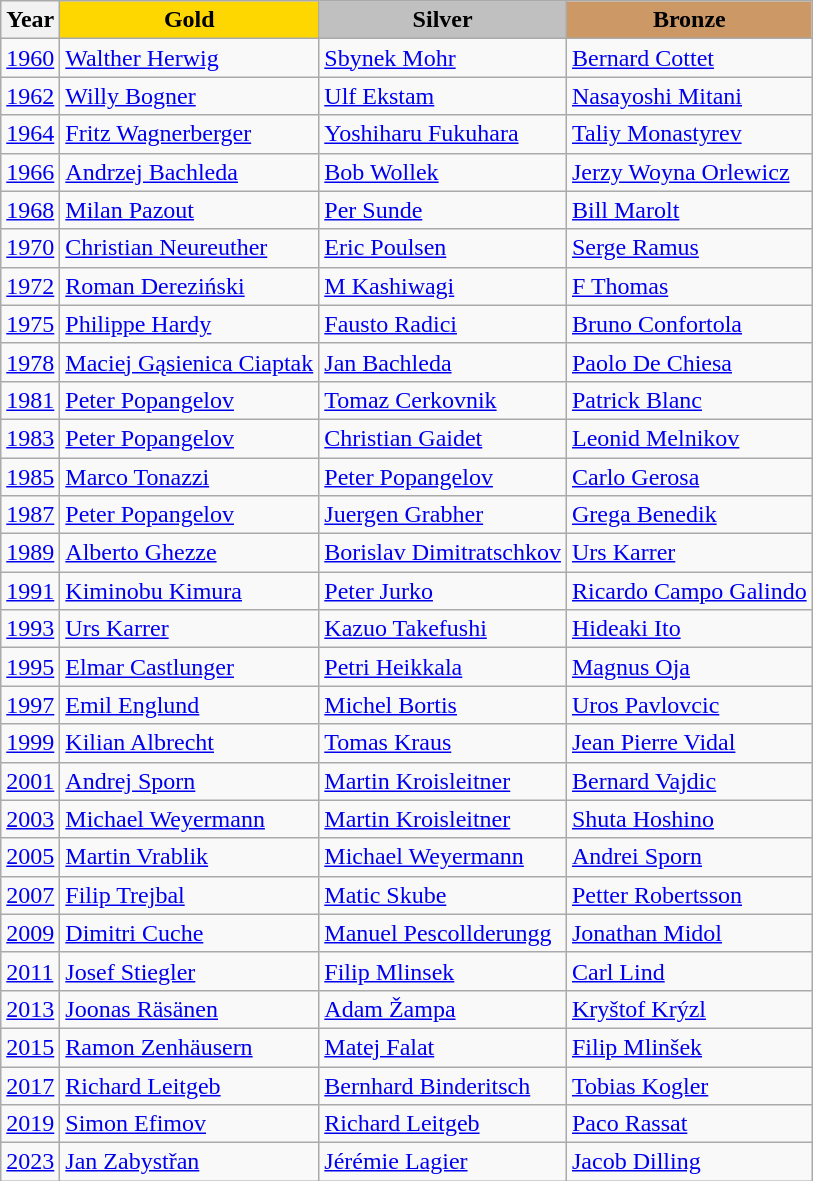<table class="wikitable">
<tr>
<th>Year</th>
<td align=center bgcolor=gold><strong>Gold</strong></td>
<td align=center bgcolor=silver><strong>Silver</strong></td>
<td align=center bgcolor=cc9966><strong>Bronze</strong></td>
</tr>
<tr>
<td><a href='#'>1960</a></td>
<td> <a href='#'>Walther Herwig</a></td>
<td> <a href='#'>Sbynek Mohr</a></td>
<td> <a href='#'>Bernard Cottet</a></td>
</tr>
<tr>
<td><a href='#'>1962</a></td>
<td> <a href='#'>Willy Bogner</a></td>
<td> <a href='#'>Ulf Ekstam</a></td>
<td> <a href='#'>Nasayoshi Mitani</a></td>
</tr>
<tr>
<td><a href='#'>1964</a></td>
<td> <a href='#'>Fritz Wagnerberger</a></td>
<td> <a href='#'>Yoshiharu Fukuhara</a></td>
<td> <a href='#'>Taliy Monastyrev</a></td>
</tr>
<tr>
<td><a href='#'>1966</a></td>
<td> <a href='#'>Andrzej Bachleda</a></td>
<td> <a href='#'>Bob Wollek</a></td>
<td> <a href='#'>Jerzy Woyna Orlewicz</a></td>
</tr>
<tr>
<td><a href='#'>1968</a></td>
<td> <a href='#'>Milan Pazout</a></td>
<td> <a href='#'>Per Sunde</a></td>
<td> <a href='#'>Bill Marolt</a></td>
</tr>
<tr>
<td><a href='#'>1970</a></td>
<td> <a href='#'>Christian Neureuther</a></td>
<td> <a href='#'>Eric Poulsen</a></td>
<td> <a href='#'>Serge Ramus</a></td>
</tr>
<tr>
<td><a href='#'>1972</a></td>
<td> <a href='#'>Roman Dereziński</a></td>
<td> <a href='#'>M Kashiwagi</a></td>
<td> <a href='#'>F Thomas</a></td>
</tr>
<tr>
<td><a href='#'>1975</a></td>
<td> <a href='#'>Philippe Hardy</a></td>
<td> <a href='#'>Fausto Radici</a></td>
<td> <a href='#'>Bruno Confortola</a></td>
</tr>
<tr>
<td><a href='#'>1978</a></td>
<td> <a href='#'>Maciej Gąsienica Ciaptak</a></td>
<td> <a href='#'>Jan Bachleda</a></td>
<td> <a href='#'>Paolo De Chiesa</a></td>
</tr>
<tr>
<td><a href='#'>1981</a></td>
<td> <a href='#'>Peter Popangelov</a></td>
<td> <a href='#'>Tomaz Cerkovnik</a></td>
<td> <a href='#'>Patrick Blanc</a></td>
</tr>
<tr>
<td><a href='#'>1983</a></td>
<td> <a href='#'>Peter Popangelov</a></td>
<td> <a href='#'>Christian Gaidet</a></td>
<td> <a href='#'>Leonid Melnikov</a></td>
</tr>
<tr>
<td><a href='#'>1985</a></td>
<td> <a href='#'>Marco Tonazzi</a></td>
<td> <a href='#'>Peter Popangelov</a></td>
<td> <a href='#'>Carlo Gerosa</a></td>
</tr>
<tr>
<td><a href='#'>1987</a></td>
<td> <a href='#'>Peter Popangelov</a></td>
<td> <a href='#'>Juergen Grabher</a></td>
<td> <a href='#'>Grega Benedik</a></td>
</tr>
<tr>
<td><a href='#'>1989</a></td>
<td> <a href='#'>Alberto Ghezze</a></td>
<td> <a href='#'>Borislav Dimitratschkov</a></td>
<td> <a href='#'>Urs Karrer</a></td>
</tr>
<tr>
<td><a href='#'>1991</a></td>
<td> <a href='#'>Kiminobu Kimura</a></td>
<td> <a href='#'>Peter Jurko</a></td>
<td> <a href='#'>Ricardo Campo Galindo</a></td>
</tr>
<tr>
<td><a href='#'>1993</a></td>
<td> <a href='#'>Urs Karrer</a></td>
<td> <a href='#'>Kazuo Takefushi</a></td>
<td> <a href='#'>Hideaki Ito</a></td>
</tr>
<tr>
<td><a href='#'>1995</a></td>
<td> <a href='#'>Elmar Castlunger</a></td>
<td> <a href='#'>Petri Heikkala</a></td>
<td> <a href='#'>Magnus Oja</a></td>
</tr>
<tr>
<td><a href='#'>1997</a></td>
<td> <a href='#'>Emil Englund</a></td>
<td> <a href='#'>Michel Bortis</a></td>
<td> <a href='#'>Uros Pavlovcic</a></td>
</tr>
<tr>
<td><a href='#'>1999</a></td>
<td> <a href='#'>Kilian Albrecht</a></td>
<td> <a href='#'>Tomas Kraus</a></td>
<td> <a href='#'>Jean Pierre Vidal</a></td>
</tr>
<tr>
<td><a href='#'>2001</a></td>
<td> <a href='#'>Andrej Sporn</a></td>
<td> <a href='#'>Martin Kroisleitner</a></td>
<td> <a href='#'>Bernard Vajdic</a></td>
</tr>
<tr>
<td><a href='#'>2003</a></td>
<td> <a href='#'>Michael Weyermann</a></td>
<td> <a href='#'>Martin Kroisleitner</a></td>
<td> <a href='#'>Shuta Hoshino</a></td>
</tr>
<tr>
<td><a href='#'>2005</a></td>
<td> <a href='#'>Martin Vrablik</a></td>
<td> <a href='#'>Michael Weyermann</a></td>
<td> <a href='#'>Andrei Sporn</a></td>
</tr>
<tr>
<td><a href='#'>2007</a></td>
<td> <a href='#'>Filip Trejbal</a></td>
<td> <a href='#'>Matic Skube</a></td>
<td> <a href='#'>Petter Robertsson</a></td>
</tr>
<tr>
<td><a href='#'>2009</a></td>
<td> <a href='#'>Dimitri Cuche</a></td>
<td> <a href='#'>Manuel Pescollderungg</a></td>
<td> <a href='#'>Jonathan Midol</a></td>
</tr>
<tr>
<td><a href='#'>2011</a></td>
<td> <a href='#'>Josef Stiegler</a></td>
<td> <a href='#'>Filip Mlinsek</a></td>
<td> <a href='#'>Carl Lind</a></td>
</tr>
<tr>
<td><a href='#'>2013</a></td>
<td> <a href='#'>Joonas Räsänen</a></td>
<td> <a href='#'>Adam Žampa</a></td>
<td> <a href='#'>Kryštof Krýzl</a></td>
</tr>
<tr>
<td><a href='#'>2015</a></td>
<td> <a href='#'>Ramon Zenhäusern</a></td>
<td> <a href='#'>Matej Falat</a></td>
<td> <a href='#'>Filip Mlinšek</a></td>
</tr>
<tr>
<td><a href='#'>2017</a></td>
<td> <a href='#'>Richard Leitgeb</a></td>
<td> <a href='#'>Bernhard Binderitsch</a></td>
<td> <a href='#'>Tobias Kogler</a></td>
</tr>
<tr>
<td><a href='#'>2019</a></td>
<td> <a href='#'>Simon Efimov</a></td>
<td> <a href='#'>Richard Leitgeb</a></td>
<td> <a href='#'>Paco Rassat</a></td>
</tr>
<tr>
<td><a href='#'>2023</a></td>
<td> <a href='#'>Jan Zabystřan</a></td>
<td> <a href='#'>Jérémie Lagier</a></td>
<td> <a href='#'>Jacob Dilling</a></td>
</tr>
</table>
